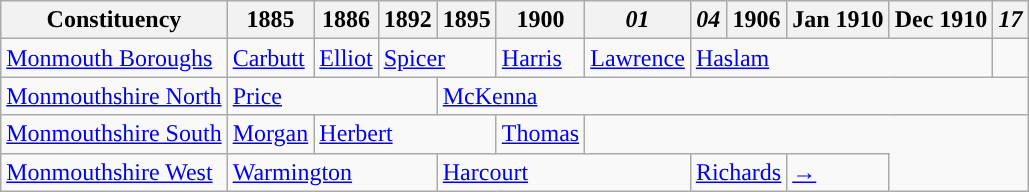<table class="wikitable">
<tr>
<th>Constituency</th>
<th>1885</th>
<th>1886</th>
<th>1892</th>
<th>1895</th>
<th>1900</th>
<th><em>01</em></th>
<th><em>04</em></th>
<th>1906</th>
<th>Jan 1910</th>
<th>Dec 1910</th>
<th><em>17</em></th>
</tr>
<tr>
<td><a href='#'>Monmouth Boroughs</a></td>
<td><a href='#'>Carbutt</a></td>
<td><a href='#'>Elliot</a></td>
<td colspan="2"><a href='#'>Spicer</a></td>
<td><a href='#'>Harris</a></td>
<td><a href='#'>Lawrence</a></td>
<td colspan="4"><a href='#'>Haslam</a></td>
</tr>
<tr>
<td><a href='#'>Monmouthshire North</a></td>
<td colspan="3"><a href='#'>Price</a></td>
<td colspan="8"><a href='#'>McKenna</a></td>
</tr>
<tr>
<td><a href='#'>Monmouthshire South</a></td>
<td><a href='#'>Morgan</a></td>
<td colspan="3"><a href='#'>Herbert</a></td>
<td><a href='#'>Thomas</a></td>
</tr>
<tr>
<td><a href='#'>Monmouthshire West</a></td>
<td colspan="3"><a href='#'>Warmington</a></td>
<td colspan="3"><a href='#'>Harcourt</a></td>
<td colspan="2"><a href='#'>Richards</a></td>
<td><a href='#'>→</a></td>
</tr>
</table>
